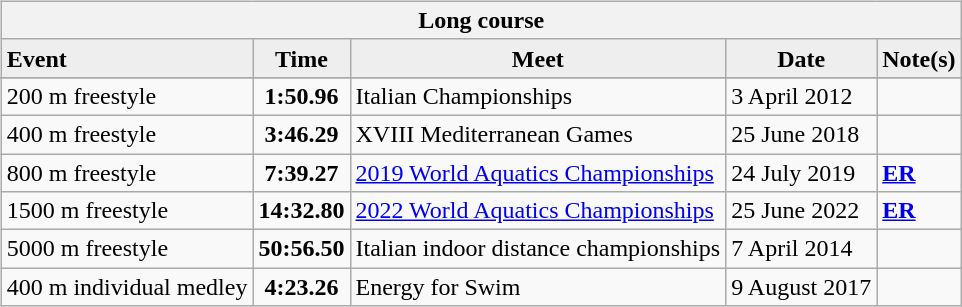<table>
<tr>
<td><br><table class="wikitable">
<tr>
<th colspan="5">Long course</th>
</tr>
<tr bgcolor="#eeeeee">
<td><strong>Event</strong></td>
<td align="center"><strong>Time</strong></td>
<td align="center"><strong>Meet</strong></td>
<td align="center"><strong>Date</strong></td>
<td align="center"><strong>Note(s)</strong></td>
</tr>
<tr bgcolor="#eeeeee">
</tr>
<tr>
<td>200 m freestyle</td>
<td align="center"><strong>1:50.96</strong></td>
<td>Italian Championships</td>
<td>3 April 2012</td>
<td></td>
</tr>
<tr>
<td>400 m freestyle</td>
<td align="center"><strong>3:46.29</strong></td>
<td>XVIII Mediterranean Games</td>
<td>25 June 2018</td>
<td></td>
</tr>
<tr>
<td>800 m freestyle</td>
<td align="center"><strong>7:39.27</strong></td>
<td><a href='#'>2019 World Aquatics Championships</a></td>
<td>24 July 2019</td>
<td><a href='#'><strong>ER</strong></a></td>
</tr>
<tr>
<td>1500 m freestyle</td>
<td align="center"><strong>14:32.80</strong></td>
<td><a href='#'>2022 World Aquatics Championships</a></td>
<td>25 June 2022</td>
<td><strong><a href='#'>ER</a></strong></td>
</tr>
<tr>
<td>5000 m freestyle</td>
<td align="center"><strong>50:56.50</strong></td>
<td>Italian indoor distance championships</td>
<td>7 April 2014</td>
<td></td>
</tr>
<tr>
<td>400 m individual medley</td>
<td align="center"><strong>4:23.26</strong></td>
<td>Energy for Swim</td>
<td>9 August 2017</td>
<td></td>
</tr>
</table>
</td>
</tr>
</table>
